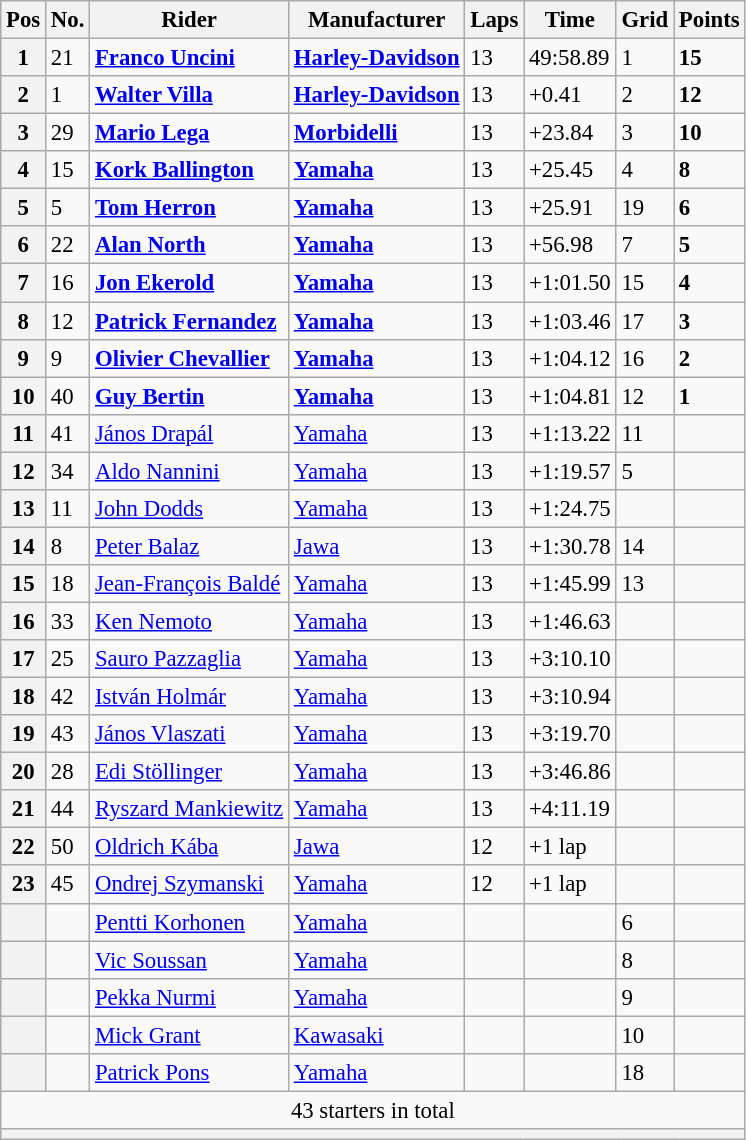<table class="wikitable" style="font-size: 95%;">
<tr>
<th>Pos</th>
<th>No.</th>
<th>Rider</th>
<th>Manufacturer</th>
<th>Laps</th>
<th>Time</th>
<th>Grid</th>
<th>Points</th>
</tr>
<tr>
<th>1</th>
<td>21</td>
<td> <strong><a href='#'>Franco Uncini</a></strong></td>
<td><strong><a href='#'>Harley-Davidson</a></strong></td>
<td>13</td>
<td>49:58.89</td>
<td>1</td>
<td><strong>15</strong></td>
</tr>
<tr>
<th>2</th>
<td>1</td>
<td> <strong><a href='#'>Walter Villa</a></strong></td>
<td><strong><a href='#'>Harley-Davidson</a></strong></td>
<td>13</td>
<td>+0.41</td>
<td>2</td>
<td><strong>12</strong></td>
</tr>
<tr>
<th>3</th>
<td>29</td>
<td> <strong><a href='#'>Mario Lega</a></strong></td>
<td><strong><a href='#'>Morbidelli</a></strong></td>
<td>13</td>
<td>+23.84</td>
<td>3</td>
<td><strong>10</strong></td>
</tr>
<tr>
<th>4</th>
<td>15</td>
<td> <strong><a href='#'>Kork Ballington</a></strong></td>
<td><strong><a href='#'>Yamaha</a></strong></td>
<td>13</td>
<td>+25.45</td>
<td>4</td>
<td><strong>8</strong></td>
</tr>
<tr>
<th>5</th>
<td>5</td>
<td> <strong><a href='#'>Tom Herron</a></strong></td>
<td><strong><a href='#'>Yamaha</a></strong></td>
<td>13</td>
<td>+25.91</td>
<td>19</td>
<td><strong>6</strong></td>
</tr>
<tr>
<th>6</th>
<td>22</td>
<td> <strong><a href='#'>Alan North</a></strong></td>
<td><strong><a href='#'>Yamaha</a></strong></td>
<td>13</td>
<td>+56.98</td>
<td>7</td>
<td><strong>5</strong></td>
</tr>
<tr>
<th>7</th>
<td>16</td>
<td> <strong><a href='#'>Jon Ekerold</a></strong></td>
<td><strong><a href='#'>Yamaha</a></strong></td>
<td>13</td>
<td>+1:01.50</td>
<td>15</td>
<td><strong>4</strong></td>
</tr>
<tr>
<th>8</th>
<td>12</td>
<td> <strong><a href='#'>Patrick Fernandez</a></strong></td>
<td><strong><a href='#'>Yamaha</a></strong></td>
<td>13</td>
<td>+1:03.46</td>
<td>17</td>
<td><strong>3</strong></td>
</tr>
<tr>
<th>9</th>
<td>9</td>
<td> <strong><a href='#'>Olivier Chevallier</a></strong></td>
<td><strong><a href='#'>Yamaha</a></strong></td>
<td>13</td>
<td>+1:04.12</td>
<td>16</td>
<td><strong>2</strong></td>
</tr>
<tr>
<th>10</th>
<td>40</td>
<td> <strong><a href='#'>Guy Bertin</a></strong></td>
<td><strong><a href='#'>Yamaha</a></strong></td>
<td>13</td>
<td>+1:04.81</td>
<td>12</td>
<td><strong>1</strong></td>
</tr>
<tr>
<th>11</th>
<td>41</td>
<td> <a href='#'>János Drapál</a></td>
<td><a href='#'>Yamaha</a></td>
<td>13</td>
<td>+1:13.22</td>
<td>11</td>
<td></td>
</tr>
<tr>
<th>12</th>
<td>34</td>
<td> <a href='#'>Aldo Nannini</a></td>
<td><a href='#'>Yamaha</a></td>
<td>13</td>
<td>+1:19.57</td>
<td>5</td>
<td></td>
</tr>
<tr>
<th>13</th>
<td>11</td>
<td> <a href='#'>John Dodds</a></td>
<td><a href='#'>Yamaha</a></td>
<td>13</td>
<td>+1:24.75</td>
<td></td>
<td></td>
</tr>
<tr>
<th>14</th>
<td>8</td>
<td> <a href='#'>Peter Balaz</a></td>
<td><a href='#'>Jawa</a></td>
<td>13</td>
<td>+1:30.78</td>
<td>14</td>
<td></td>
</tr>
<tr>
<th>15</th>
<td>18</td>
<td> <a href='#'>Jean-François Baldé</a></td>
<td><a href='#'>Yamaha</a></td>
<td>13</td>
<td>+1:45.99</td>
<td>13</td>
<td></td>
</tr>
<tr>
<th>16</th>
<td>33</td>
<td> <a href='#'>Ken Nemoto</a></td>
<td><a href='#'>Yamaha</a></td>
<td>13</td>
<td>+1:46.63</td>
<td></td>
<td></td>
</tr>
<tr>
<th>17</th>
<td>25</td>
<td> <a href='#'>Sauro Pazzaglia</a></td>
<td><a href='#'>Yamaha</a></td>
<td>13</td>
<td>+3:10.10</td>
<td></td>
<td></td>
</tr>
<tr>
<th>18</th>
<td>42</td>
<td> <a href='#'>István Holmár</a></td>
<td><a href='#'>Yamaha</a></td>
<td>13</td>
<td>+3:10.94</td>
<td></td>
<td></td>
</tr>
<tr>
<th>19</th>
<td>43</td>
<td> <a href='#'>János Vlaszati</a></td>
<td><a href='#'>Yamaha</a></td>
<td>13</td>
<td>+3:19.70</td>
<td></td>
<td></td>
</tr>
<tr>
<th>20</th>
<td>28</td>
<td> <a href='#'>Edi Stöllinger</a></td>
<td><a href='#'>Yamaha</a></td>
<td>13</td>
<td>+3:46.86</td>
<td></td>
<td></td>
</tr>
<tr>
<th>21</th>
<td>44</td>
<td> <a href='#'>Ryszard Mankiewitz</a></td>
<td><a href='#'>Yamaha</a></td>
<td>13</td>
<td>+4:11.19</td>
<td></td>
<td></td>
</tr>
<tr>
<th>22</th>
<td>50</td>
<td> <a href='#'>Oldrich Kába</a></td>
<td><a href='#'>Jawa</a></td>
<td>12</td>
<td>+1 lap</td>
<td></td>
<td></td>
</tr>
<tr>
<th>23</th>
<td>45</td>
<td> <a href='#'>Ondrej Szymanski</a></td>
<td><a href='#'>Yamaha</a></td>
<td>12</td>
<td>+1 lap</td>
<td></td>
<td></td>
</tr>
<tr>
<th></th>
<td></td>
<td> <a href='#'>Pentti Korhonen</a></td>
<td><a href='#'>Yamaha</a></td>
<td></td>
<td></td>
<td>6</td>
<td></td>
</tr>
<tr>
<th></th>
<td></td>
<td> <a href='#'>Vic Soussan</a></td>
<td><a href='#'>Yamaha</a></td>
<td></td>
<td></td>
<td>8</td>
<td></td>
</tr>
<tr>
<th></th>
<td></td>
<td> <a href='#'>Pekka Nurmi</a></td>
<td><a href='#'>Yamaha</a></td>
<td></td>
<td></td>
<td>9</td>
<td></td>
</tr>
<tr>
<th></th>
<td></td>
<td> <a href='#'>Mick Grant</a></td>
<td><a href='#'>Kawasaki</a></td>
<td></td>
<td></td>
<td>10</td>
<td></td>
</tr>
<tr>
<th></th>
<td></td>
<td> <a href='#'>Patrick Pons</a></td>
<td><a href='#'>Yamaha</a></td>
<td></td>
<td></td>
<td>18</td>
<td></td>
</tr>
<tr>
<td colspan=8 align=center>43 starters in total</td>
</tr>
<tr>
<th colspan=8></th>
</tr>
</table>
